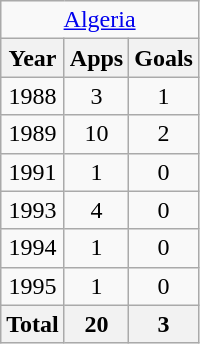<table class="wikitable" style="text-align:center">
<tr>
<td colspan="3"><a href='#'>Algeria</a></td>
</tr>
<tr>
<th>Year</th>
<th>Apps</th>
<th>Goals</th>
</tr>
<tr>
<td>1988</td>
<td>3</td>
<td>1</td>
</tr>
<tr>
<td>1989</td>
<td>10</td>
<td>2</td>
</tr>
<tr>
<td>1991</td>
<td>1</td>
<td>0</td>
</tr>
<tr>
<td>1993</td>
<td>4</td>
<td>0</td>
</tr>
<tr>
<td>1994</td>
<td>1</td>
<td>0</td>
</tr>
<tr>
<td>1995</td>
<td>1</td>
<td>0</td>
</tr>
<tr>
<th>Total</th>
<th>20</th>
<th>3</th>
</tr>
</table>
